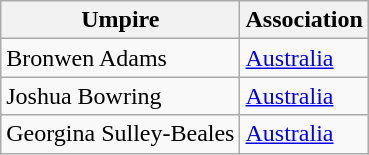<table class="wikitable collapsible">
<tr>
<th>Umpire</th>
<th>Association</th>
</tr>
<tr>
<td>Bronwen Adams</td>
<td><a href='#'>Australia</a></td>
</tr>
<tr>
<td>Joshua Bowring</td>
<td><a href='#'>Australia</a></td>
</tr>
<tr>
<td>Georgina Sulley-Beales</td>
<td><a href='#'>Australia</a></td>
</tr>
</table>
